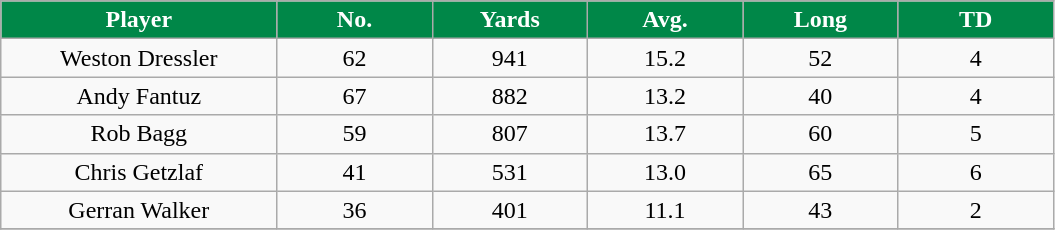<table border="1" class="wikitable sortable">
<tr>
<th style="background:#008748;color:white;" width="16%">Player</th>
<th style="background:#008748;color:white;"  width="9%">No.</th>
<th style="background:#008748;color:white;" width="9%">Yards</th>
<th style="background:#008748;color:white;" width="9%">Avg.</th>
<th style="background:#008748;color:white;" width="9%">Long</th>
<th style="background:#008748;color:white;" width="9%">TD</th>
</tr>
<tr style="text-align:center;">
<td>Weston Dressler</td>
<td>62</td>
<td>941</td>
<td>15.2</td>
<td>52</td>
<td>4</td>
</tr>
<tr style="text-align:center;">
<td>Andy Fantuz</td>
<td>67</td>
<td>882</td>
<td>13.2</td>
<td>40</td>
<td>4</td>
</tr>
<tr style="text-align:center;">
<td>Rob Bagg</td>
<td>59</td>
<td>807</td>
<td>13.7</td>
<td>60</td>
<td>5</td>
</tr>
<tr style="text-align:center;">
<td>Chris Getzlaf</td>
<td>41</td>
<td>531</td>
<td>13.0</td>
<td>65</td>
<td>6</td>
</tr>
<tr style="text-align:center;">
<td>Gerran Walker</td>
<td>36</td>
<td>401</td>
<td>11.1</td>
<td>43</td>
<td>2</td>
</tr>
<tr>
</tr>
</table>
